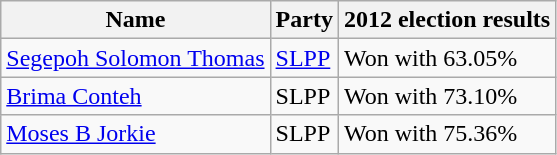<table class="wikitable">
<tr>
<th>Name</th>
<th>Party</th>
<th>2012 election results</th>
</tr>
<tr>
<td><a href='#'>Segepoh Solomon Thomas</a></td>
<td><a href='#'>SLPP</a></td>
<td>Won with 63.05%</td>
</tr>
<tr>
<td><a href='#'>Brima Conteh</a></td>
<td>SLPP</td>
<td>Won with 73.10%</td>
</tr>
<tr>
<td><a href='#'>Moses B Jorkie</a></td>
<td>SLPP</td>
<td>Won with 75.36%</td>
</tr>
</table>
